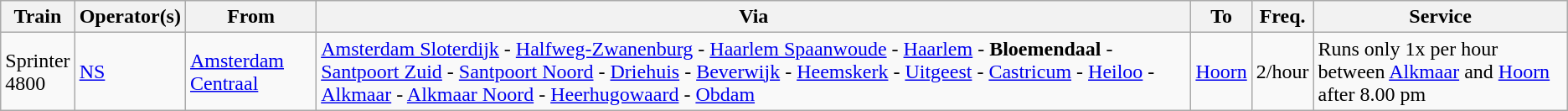<table class="wikitable">
<tr>
<th>Train</th>
<th>Operator(s)</th>
<th>From</th>
<th>Via</th>
<th>To</th>
<th>Freq.</th>
<th>Service</th>
</tr>
<tr>
<td>Sprinter<br>4800</td>
<td><a href='#'>NS</a></td>
<td><a href='#'>Amsterdam Centraal</a></td>
<td><a href='#'>Amsterdam Sloterdijk</a> - <a href='#'>Halfweg-Zwanenburg</a> - <a href='#'>Haarlem Spaanwoude</a> - <a href='#'>Haarlem</a> - <strong>Bloemendaal</strong> - <a href='#'>Santpoort Zuid</a> - <a href='#'>Santpoort Noord</a> - <a href='#'>Driehuis</a> - <a href='#'>Beverwijk</a> - <a href='#'>Heemskerk</a> - <a href='#'>Uitgeest</a> - <a href='#'>Castricum</a> - <a href='#'>Heiloo</a> - <a href='#'>Alkmaar</a> - <a href='#'>Alkmaar Noord</a> - <a href='#'>Heerhugowaard</a> - <a href='#'>Obdam</a></td>
<td><a href='#'>Hoorn</a></td>
<td>2/hour</td>
<td>Runs only 1x per hour between <a href='#'>Alkmaar</a> and <a href='#'>Hoorn</a> after 8.00 pm</td>
</tr>
</table>
